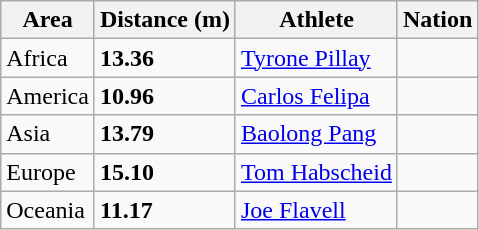<table class="wikitable">
<tr>
<th>Area</th>
<th>Distance (m)</th>
<th>Athlete</th>
<th>Nation</th>
</tr>
<tr>
<td>Africa</td>
<td><strong>13.36</strong></td>
<td><a href='#'>Tyrone Pillay</a></td>
<td></td>
</tr>
<tr>
<td>America</td>
<td><strong>10.96</strong></td>
<td><a href='#'>Carlos Felipa</a></td>
<td></td>
</tr>
<tr>
<td>Asia</td>
<td><strong>13.79</strong></td>
<td><a href='#'>Baolong Pang</a></td>
<td></td>
</tr>
<tr>
<td>Europe</td>
<td><strong>15.10</strong> </td>
<td><a href='#'>Tom Habscheid</a></td>
<td></td>
</tr>
<tr>
<td>Oceania</td>
<td><strong>11.17</strong></td>
<td><a href='#'>Joe Flavell</a></td>
<td></td>
</tr>
</table>
